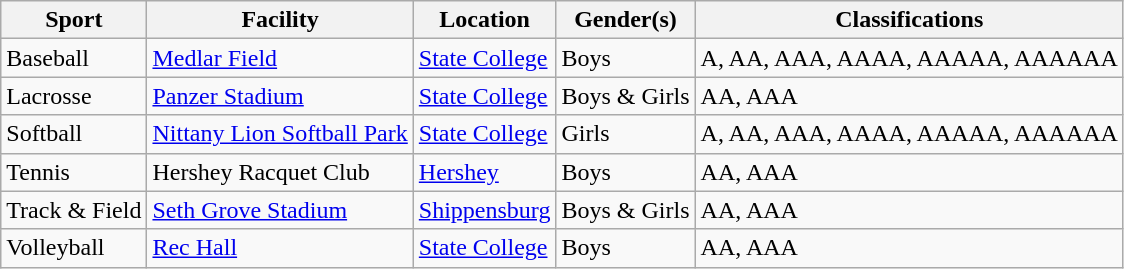<table class="wikitable">
<tr>
<th>Sport</th>
<th>Facility</th>
<th>Location</th>
<th>Gender(s)</th>
<th>Classifications</th>
</tr>
<tr>
<td>Baseball</td>
<td><a href='#'>Medlar Field</a></td>
<td><a href='#'>State College</a></td>
<td>Boys</td>
<td>A, AA, AAA, AAAA, AAAAA, AAAAAA</td>
</tr>
<tr>
<td>Lacrosse</td>
<td><a href='#'>Panzer Stadium</a></td>
<td><a href='#'>State College</a></td>
<td>Boys & Girls</td>
<td>AA, AAA</td>
</tr>
<tr>
<td>Softball</td>
<td><a href='#'>Nittany Lion Softball Park</a></td>
<td><a href='#'>State College</a></td>
<td>Girls</td>
<td>A, AA, AAA, AAAA, AAAAA, AAAAAA</td>
</tr>
<tr>
<td>Tennis</td>
<td>Hershey Racquet Club</td>
<td><a href='#'>Hershey</a></td>
<td>Boys</td>
<td>AA, AAA</td>
</tr>
<tr>
<td>Track & Field</td>
<td><a href='#'>Seth Grove Stadium</a></td>
<td><a href='#'>Shippensburg</a></td>
<td>Boys & Girls</td>
<td>AA, AAA</td>
</tr>
<tr>
<td>Volleyball</td>
<td><a href='#'>Rec Hall</a></td>
<td><a href='#'>State College</a></td>
<td>Boys</td>
<td>AA, AAA</td>
</tr>
</table>
